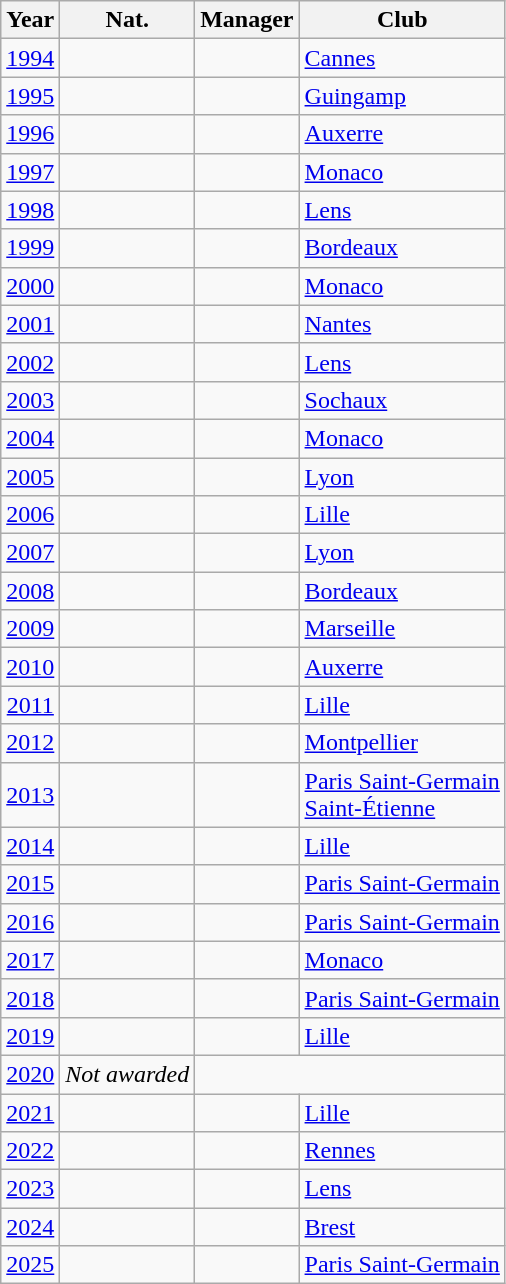<table class="sortable wikitable" style="text-align: center;">
<tr>
<th>Year</th>
<th>Nat.</th>
<th>Manager</th>
<th>Club</th>
</tr>
<tr>
<td><a href='#'>1994</a></td>
<td></td>
<td align=left></td>
<td align=left><a href='#'>Cannes</a></td>
</tr>
<tr>
<td><a href='#'>1995</a></td>
<td></td>
<td align=left></td>
<td align=left><a href='#'>Guingamp</a></td>
</tr>
<tr>
<td><a href='#'>1996</a></td>
<td></td>
<td align=left></td>
<td align=left><a href='#'>Auxerre</a></td>
</tr>
<tr>
<td><a href='#'>1997</a></td>
<td></td>
<td align=left></td>
<td align=left><a href='#'>Monaco</a></td>
</tr>
<tr>
<td><a href='#'>1998</a></td>
<td></td>
<td align=left></td>
<td align=left><a href='#'>Lens</a></td>
</tr>
<tr>
<td><a href='#'>1999</a></td>
<td></td>
<td align=left></td>
<td align=left><a href='#'>Bordeaux</a></td>
</tr>
<tr>
<td><a href='#'>2000</a></td>
<td></td>
<td align=left></td>
<td align=left><a href='#'>Monaco</a></td>
</tr>
<tr>
<td><a href='#'>2001</a></td>
<td></td>
<td align=left></td>
<td align=left><a href='#'>Nantes</a></td>
</tr>
<tr>
<td><a href='#'>2002</a></td>
<td></td>
<td align=left></td>
<td align=left><a href='#'>Lens</a></td>
</tr>
<tr>
<td><a href='#'>2003</a></td>
<td></td>
<td align=left></td>
<td align=left><a href='#'>Sochaux</a></td>
</tr>
<tr>
<td><a href='#'>2004</a></td>
<td></td>
<td align=left></td>
<td align=left><a href='#'>Monaco</a></td>
</tr>
<tr>
<td><a href='#'>2005</a></td>
<td></td>
<td align=left></td>
<td align=left><a href='#'>Lyon</a></td>
</tr>
<tr>
<td><a href='#'>2006</a></td>
<td></td>
<td align=left></td>
<td align=left><a href='#'>Lille</a></td>
</tr>
<tr>
<td><a href='#'>2007</a></td>
<td></td>
<td align=left></td>
<td align=left><a href='#'>Lyon</a></td>
</tr>
<tr>
<td><a href='#'>2008</a></td>
<td></td>
<td align=left></td>
<td align=left><a href='#'>Bordeaux</a></td>
</tr>
<tr>
<td><a href='#'>2009</a></td>
<td></td>
<td align=left></td>
<td align=left><a href='#'>Marseille</a></td>
</tr>
<tr>
<td><a href='#'>2010</a></td>
<td></td>
<td align=left></td>
<td align=left><a href='#'>Auxerre</a></td>
</tr>
<tr>
<td><a href='#'>2011</a></td>
<td></td>
<td align=left></td>
<td align=left><a href='#'>Lille</a></td>
</tr>
<tr>
<td><a href='#'>2012</a></td>
<td></td>
<td align=left></td>
<td align=left><a href='#'>Montpellier</a></td>
</tr>
<tr>
<td><a href='#'>2013</a></td>
<td><br></td>
<td align=left><br></td>
<td align=left><a href='#'>Paris Saint-Germain</a><br><a href='#'>Saint-Étienne</a></td>
</tr>
<tr>
<td><a href='#'>2014</a></td>
<td></td>
<td align=left></td>
<td align=left><a href='#'>Lille</a></td>
</tr>
<tr>
<td><a href='#'>2015</a></td>
<td></td>
<td align=left></td>
<td align=left><a href='#'>Paris Saint-Germain</a></td>
</tr>
<tr>
<td><a href='#'>2016</a></td>
<td></td>
<td align=left></td>
<td align=left><a href='#'>Paris Saint-Germain</a></td>
</tr>
<tr>
<td><a href='#'>2017</a></td>
<td></td>
<td align=left></td>
<td align=left><a href='#'>Monaco</a></td>
</tr>
<tr>
<td><a href='#'>2018</a></td>
<td></td>
<td align=left></td>
<td align=left><a href='#'>Paris Saint-Germain</a></td>
</tr>
<tr>
<td><a href='#'>2019</a></td>
<td></td>
<td align=left></td>
<td align=left><a href='#'>Lille</a></td>
</tr>
<tr>
<td><a href='#'>2020</a></td>
<td {{colspan=3><em>Not awarded</em></td>
</tr>
<tr>
<td><a href='#'>2021</a></td>
<td></td>
<td align=left></td>
<td align=left><a href='#'>Lille</a></td>
</tr>
<tr>
<td><a href='#'>2022</a></td>
<td></td>
<td align=left></td>
<td align=left><a href='#'>Rennes</a></td>
</tr>
<tr>
<td><a href='#'>2023</a></td>
<td></td>
<td align=left></td>
<td align=left><a href='#'>Lens</a></td>
</tr>
<tr>
<td><a href='#'>2024</a></td>
<td></td>
<td align=left></td>
<td align=left><a href='#'>Brest</a></td>
</tr>
<tr>
<td><a href='#'>2025</a></td>
<td></td>
<td align=left></td>
<td align=left><a href='#'>Paris Saint-Germain</a></td>
</tr>
</table>
